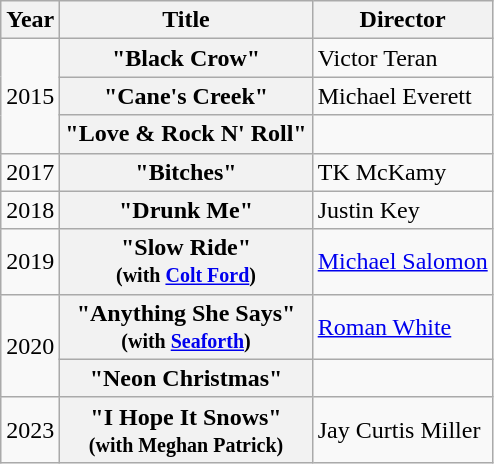<table class="wikitable plainrowheaders">
<tr>
<th scope="col">Year</th>
<th scope="col">Title</th>
<th scope="col">Director</th>
</tr>
<tr>
<td rowspan="3">2015</td>
<th scope="row">"Black Crow"</th>
<td rowspan=>Victor Teran</td>
</tr>
<tr>
<th scope="row">"Cane's Creek"</th>
<td>Michael Everett</td>
</tr>
<tr>
<th scope="row">"Love & Rock N' Roll"</th>
<td></td>
</tr>
<tr>
<td>2017</td>
<th scope="row">"Bitches"</th>
<td>TK McKamy</td>
</tr>
<tr>
<td>2018</td>
<th scope="row">"Drunk Me"</th>
<td>Justin Key</td>
</tr>
<tr>
<td>2019</td>
<th scope="row">"Slow Ride"<br><small>(with <a href='#'>Colt Ford</a>)</small></th>
<td><a href='#'>Michael Salomon</a></td>
</tr>
<tr>
<td rowspan="2">2020</td>
<th scope="row">"Anything She Says"<br><small>(with <a href='#'>Seaforth</a>)</small></th>
<td><a href='#'>Roman White</a></td>
</tr>
<tr>
<th scope="row">"Neon Christmas"</th>
<td></td>
</tr>
<tr>
<td>2023</td>
<th scope="row">"I Hope It Snows"<br><small>(with Meghan Patrick)</small></th>
<td>Jay Curtis Miller</td>
</tr>
</table>
